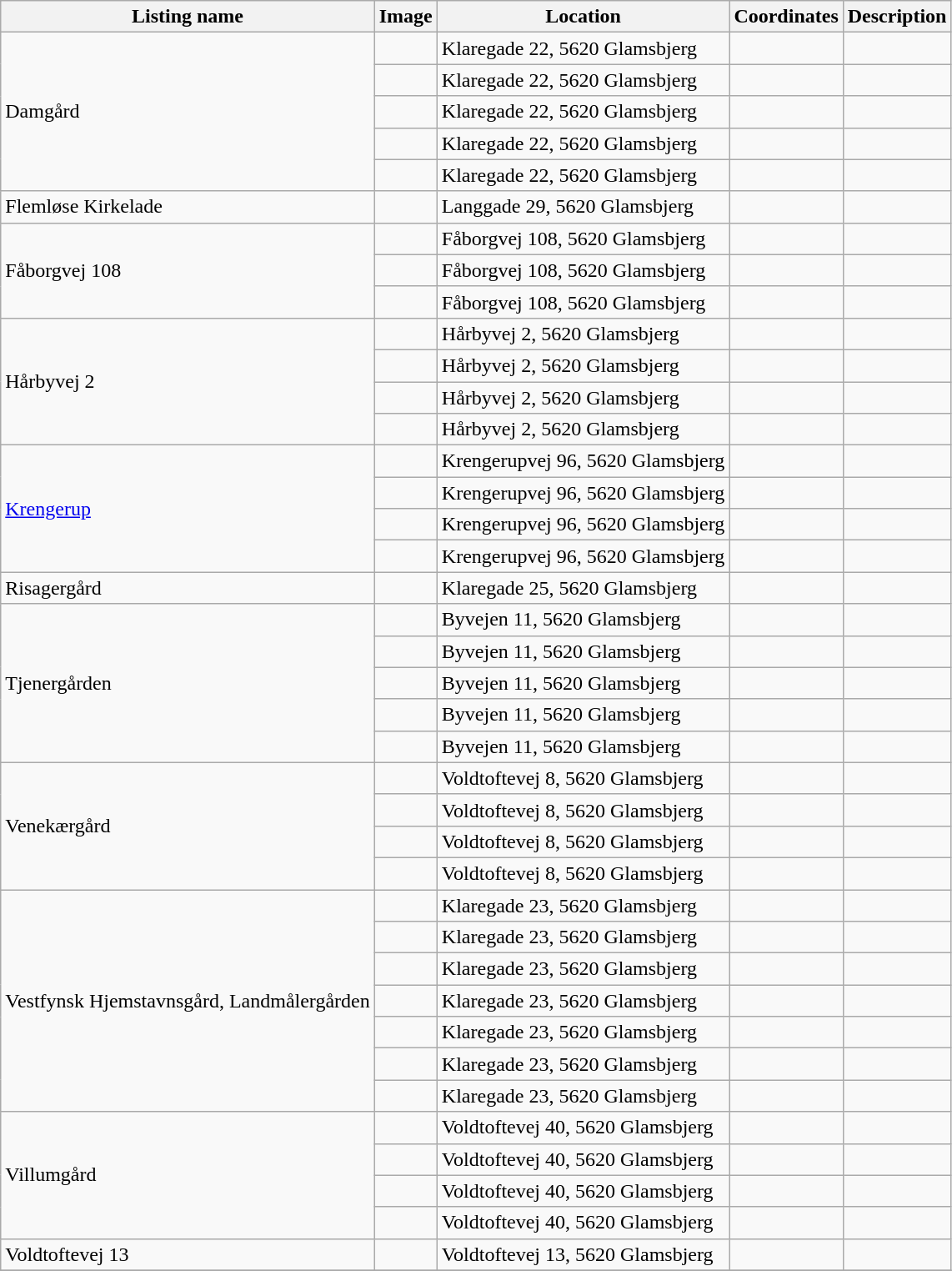<table class="wikitable sortable">
<tr>
<th>Listing name</th>
<th>Image</th>
<th>Location</th>
<th>Coordinates</th>
<th>Description</th>
</tr>
<tr>
<td rowspan="5">Damgård</td>
<td></td>
<td>Klaregade 22, 5620 Glamsbjerg</td>
<td></td>
<td></td>
</tr>
<tr>
<td></td>
<td>Klaregade 22, 5620 Glamsbjerg</td>
<td></td>
<td></td>
</tr>
<tr>
<td></td>
<td>Klaregade 22, 5620 Glamsbjerg</td>
<td></td>
<td></td>
</tr>
<tr>
<td></td>
<td>Klaregade 22, 5620 Glamsbjerg</td>
<td></td>
<td></td>
</tr>
<tr>
<td></td>
<td>Klaregade 22, 5620 Glamsbjerg</td>
<td></td>
<td></td>
</tr>
<tr>
<td>Flemløse Kirkelade</td>
<td></td>
<td>Langgade 29, 5620 Glamsbjerg</td>
<td></td>
<td></td>
</tr>
<tr>
<td rowspan="3">Fåborgvej 108</td>
<td></td>
<td>Fåborgvej 108, 5620 Glamsbjerg</td>
<td></td>
<td></td>
</tr>
<tr>
<td></td>
<td>Fåborgvej 108, 5620 Glamsbjerg</td>
<td></td>
<td></td>
</tr>
<tr>
<td></td>
<td>Fåborgvej 108, 5620 Glamsbjerg</td>
<td></td>
<td></td>
</tr>
<tr>
<td rowspan="4">Hårbyvej 2</td>
<td></td>
<td>Hårbyvej 2, 5620 Glamsbjerg</td>
<td></td>
<td></td>
</tr>
<tr>
<td></td>
<td>Hårbyvej 2, 5620 Glamsbjerg</td>
<td></td>
<td></td>
</tr>
<tr>
<td></td>
<td>Hårbyvej 2, 5620 Glamsbjerg</td>
<td></td>
<td></td>
</tr>
<tr>
<td></td>
<td>Hårbyvej 2, 5620 Glamsbjerg</td>
<td></td>
<td></td>
</tr>
<tr>
<td rowspan="4"><a href='#'>Krengerup</a></td>
<td></td>
<td>Krengerupvej 96, 5620 Glamsbjerg</td>
<td></td>
<td></td>
</tr>
<tr>
<td></td>
<td>Krengerupvej 96, 5620 Glamsbjerg</td>
<td></td>
<td></td>
</tr>
<tr>
<td></td>
<td>Krengerupvej 96, 5620 Glamsbjerg</td>
<td></td>
<td></td>
</tr>
<tr>
<td></td>
<td>Krengerupvej 96, 5620 Glamsbjerg</td>
<td></td>
<td></td>
</tr>
<tr>
<td>Risagergård</td>
<td></td>
<td>Klaregade 25, 5620 Glamsbjerg</td>
<td></td>
<td></td>
</tr>
<tr>
<td rowspan="5">Tjenergården</td>
<td></td>
<td>Byvejen 11, 5620 Glamsbjerg</td>
<td></td>
<td></td>
</tr>
<tr>
<td></td>
<td>Byvejen 11, 5620 Glamsbjerg</td>
<td></td>
<td></td>
</tr>
<tr>
<td></td>
<td>Byvejen 11, 5620 Glamsbjerg</td>
<td></td>
<td></td>
</tr>
<tr>
<td></td>
<td>Byvejen 11, 5620 Glamsbjerg</td>
<td></td>
<td></td>
</tr>
<tr>
<td></td>
<td>Byvejen 11, 5620 Glamsbjerg</td>
<td></td>
<td></td>
</tr>
<tr>
<td rowspan="4">Venekærgård</td>
<td></td>
<td>Voldtoftevej 8, 5620 Glamsbjerg</td>
<td></td>
<td></td>
</tr>
<tr>
<td></td>
<td>Voldtoftevej 8, 5620 Glamsbjerg</td>
<td></td>
<td></td>
</tr>
<tr>
<td></td>
<td>Voldtoftevej 8, 5620 Glamsbjerg</td>
<td></td>
<td></td>
</tr>
<tr>
<td></td>
<td>Voldtoftevej 8, 5620 Glamsbjerg</td>
<td></td>
<td></td>
</tr>
<tr>
<td rowspan="7">Vestfynsk Hjemstavnsgård, Landmålergården</td>
<td></td>
<td>Klaregade 23, 5620 Glamsbjerg</td>
<td></td>
<td></td>
</tr>
<tr>
<td></td>
<td>Klaregade 23, 5620 Glamsbjerg</td>
<td></td>
<td></td>
</tr>
<tr>
<td></td>
<td>Klaregade 23, 5620 Glamsbjerg</td>
<td></td>
<td></td>
</tr>
<tr>
<td></td>
<td>Klaregade 23, 5620 Glamsbjerg</td>
<td></td>
<td></td>
</tr>
<tr>
<td></td>
<td>Klaregade 23, 5620 Glamsbjerg</td>
<td></td>
<td></td>
</tr>
<tr>
<td></td>
<td>Klaregade 23, 5620 Glamsbjerg</td>
<td></td>
<td></td>
</tr>
<tr>
<td></td>
<td>Klaregade 23, 5620 Glamsbjerg</td>
<td></td>
<td></td>
</tr>
<tr>
<td rowspan="4">Villumgård</td>
<td></td>
<td>Voldtoftevej 40, 5620 Glamsbjerg</td>
<td></td>
<td></td>
</tr>
<tr>
<td></td>
<td>Voldtoftevej 40, 5620 Glamsbjerg</td>
<td></td>
<td></td>
</tr>
<tr>
<td></td>
<td>Voldtoftevej 40, 5620 Glamsbjerg</td>
<td></td>
<td></td>
</tr>
<tr>
<td></td>
<td>Voldtoftevej 40, 5620 Glamsbjerg</td>
<td></td>
<td></td>
</tr>
<tr>
<td>Voldtoftevej 13</td>
<td></td>
<td>Voldtoftevej 13, 5620 Glamsbjerg</td>
<td></td>
<td></td>
</tr>
<tr>
</tr>
</table>
